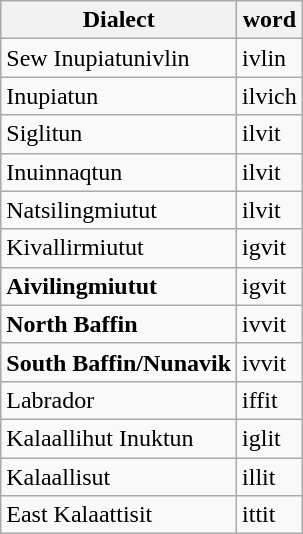<table class="wikitable" border="1">
<tr>
<th>Dialect</th>
<th>word</th>
</tr>
<tr>
<td>Sew Inupiatunivlin</td>
<td>ivlin</td>
</tr>
<tr>
<td>Inupiatun</td>
<td>ilvich</td>
</tr>
<tr>
<td>Siglitun</td>
<td>ilvit</td>
</tr>
<tr>
<td>Inuinnaqtun</td>
<td>ilvit</td>
</tr>
<tr>
<td>Natsilingmiutut</td>
<td>ilvit</td>
</tr>
<tr>
<td>Kivallirmiutut</td>
<td>igvit</td>
</tr>
<tr>
<td><strong>Aivilingmiutut</strong></td>
<td>igvit</td>
</tr>
<tr>
<td><strong>North Baffin</strong></td>
<td>ivvit</td>
</tr>
<tr>
<td><strong>South Baffin/Nunavik</strong></td>
<td>ivvit</td>
</tr>
<tr>
<td>Labrador</td>
<td>iffit</td>
</tr>
<tr>
<td>Kalaallihut Inuktun</td>
<td>iglit</td>
</tr>
<tr>
<td>Kalaallisut</td>
<td>illit</td>
</tr>
<tr>
<td>East Kalaattisit</td>
<td>ittit</td>
</tr>
</table>
